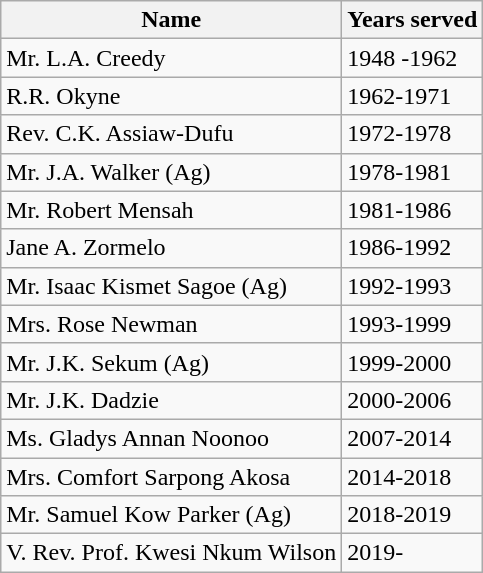<table class="wikitable">
<tr>
<th>Name</th>
<th>Years served</th>
</tr>
<tr>
<td>Mr. L.A. Creedy</td>
<td>1948 -1962</td>
</tr>
<tr>
<td>R.R. Okyne</td>
<td>1962-1971</td>
</tr>
<tr>
<td>Rev. C.K. Assiaw-Dufu</td>
<td>1972-1978</td>
</tr>
<tr>
<td>Mr. J.A. Walker (Ag)</td>
<td>1978-1981</td>
</tr>
<tr>
<td>Mr. Robert Mensah</td>
<td>1981-1986</td>
</tr>
<tr>
<td>Jane A. Zormelo</td>
<td>1986-1992</td>
</tr>
<tr>
<td>Mr. Isaac Kismet Sagoe (Ag)</td>
<td>1992-1993</td>
</tr>
<tr>
<td>Mrs. Rose Newman</td>
<td>1993-1999</td>
</tr>
<tr>
<td>Mr. J.K. Sekum (Ag)</td>
<td>1999-2000</td>
</tr>
<tr>
<td>Mr. J.K. Dadzie</td>
<td>2000-2006</td>
</tr>
<tr>
<td>Ms. Gladys Annan Noonoo</td>
<td>2007-2014</td>
</tr>
<tr>
<td>Mrs. Comfort Sarpong Akosa</td>
<td>2014-2018</td>
</tr>
<tr>
<td>Mr. Samuel Kow Parker (Ag)</td>
<td>2018-2019</td>
</tr>
<tr>
<td>V. Rev. Prof. Kwesi Nkum Wilson</td>
<td>2019-</td>
</tr>
</table>
